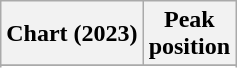<table class="wikitable sortable plainrowheaders" style="text-align:center">
<tr>
<th scope="col">Chart (2023)</th>
<th scope="col">Peak<br>position</th>
</tr>
<tr>
</tr>
<tr>
</tr>
</table>
